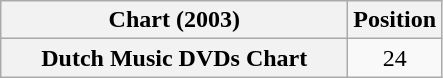<table class="wikitable sortable plainrowheaders" style="text-align:center">
<tr>
<th scope="col" style="width:14em;">Chart (2003)</th>
<th scope="col">Position</th>
</tr>
<tr>
<th scope="row">Dutch Music DVDs Chart</th>
<td>24</td>
</tr>
</table>
